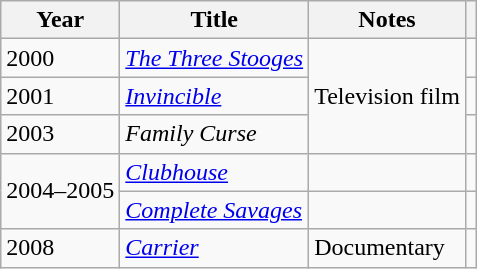<table class="wikitable sortable">
<tr>
<th scope="col">Year</th>
<th scope="col">Title</th>
<th scope="col">Notes</th>
<th scope="col"></th>
</tr>
<tr>
<td>2000</td>
<td><em><a href='#'>The Three Stooges</a></em></td>
<td rowspan="3">Television film</td>
<td align="center"></td>
</tr>
<tr>
<td>2001</td>
<td scope="row"><em><a href='#'>Invincible</a></em></td>
<td align="center"></td>
</tr>
<tr>
<td>2003</td>
<td><em>Family Curse</em></td>
<td align="center"></td>
</tr>
<tr>
<td rowspan="2">2004–2005</td>
<td scope="row"><em><a href='#'>Clubhouse</a></em></td>
<td></td>
<td align="center"></td>
</tr>
<tr>
<td><em><a href='#'>Complete Savages</a></em></td>
<td></td>
<td align="center"></td>
</tr>
<tr>
<td>2008</td>
<td scope="row"><em><a href='#'>Carrier</a></em></td>
<td>Documentary</td>
<td align="center"></td>
</tr>
</table>
